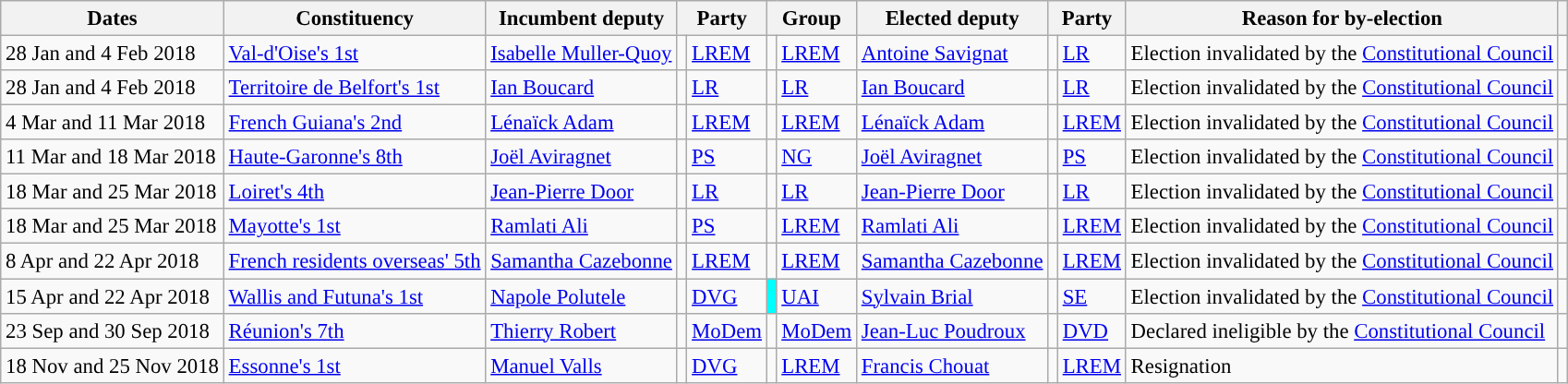<table class="wikitable sortable" style="font-size:95%;">
<tr>
<th>Dates</th>
<th>Constituency</th>
<th>Incumbent deputy</th>
<th colspan="2">Party</th>
<th colspan="2">Group</th>
<th>Elected deputy</th>
<th colspan="2">Party</th>
<th>Reason for by-election</th>
<th class="unsortable"></th>
</tr>
<tr>
<td data-sort-value="2018-01-28">28 Jan and 4 Feb 2018</td>
<td data-sort-value="09501"><a href='#'>Val-d'Oise's 1st</a></td>
<td data-sort-value="Muller-Quoy, Isabelle"><a href='#'>Isabelle Muller-Quoy</a></td>
<td style="background:"></td>
<td><a href='#'>LREM</a></td>
<td style="background:"></td>
<td><a href='#'>LREM</a></td>
<td data-sort-value="Savignat, Antoine"><a href='#'>Antoine Savignat</a></td>
<td style="background:"></td>
<td><a href='#'>LR</a></td>
<td>Election invalidated by the <a href='#'>Constitutional Council</a></td>
<td></td>
</tr>
<tr>
<td data-sort-value="2018-01-28">28 Jan and 4 Feb 2018</td>
<td data-sort-value="09001"><a href='#'>Territoire de Belfort's 1st</a></td>
<td data-sort-value="Boucard, Ian"><a href='#'>Ian Boucard</a></td>
<td style="background:"></td>
<td><a href='#'>LR</a></td>
<td style="background:"></td>
<td><a href='#'>LR</a></td>
<td data-sort-value="Boucard, Ian"><a href='#'>Ian Boucard</a></td>
<td style="background:"></td>
<td><a href='#'>LR</a></td>
<td>Election invalidated by the <a href='#'>Constitutional Council</a></td>
<td></td>
</tr>
<tr>
<td data-sort-value="2018-03-04">4 Mar and 11 Mar 2018</td>
<td data-sort-value="97302"><a href='#'>French Guiana's 2nd</a></td>
<td data-sort-value="Adam, Lenaick"><a href='#'>Lénaïck Adam</a></td>
<td style="background:"></td>
<td><a href='#'>LREM</a></td>
<td style="background:"></td>
<td><a href='#'>LREM</a></td>
<td data-sort-value="Adam, Lenaick"><a href='#'>Lénaïck Adam</a></td>
<td style="background:"></td>
<td><a href='#'>LREM</a></td>
<td>Election invalidated by the <a href='#'>Constitutional Council</a></td>
<td></td>
</tr>
<tr>
<td data-sort-value="2018-03-11">11 Mar and 18 Mar 2018</td>
<td data-sort-value="03108"><a href='#'>Haute-Garonne's 8th</a></td>
<td data-sort-value="Aviragnet, Joel"><a href='#'>Joël Aviragnet</a></td>
<td style="background:"></td>
<td><a href='#'>PS</a></td>
<td style="background:"></td>
<td><a href='#'>NG</a></td>
<td data-sort-value="Aviragnet, Joel"><a href='#'>Joël Aviragnet</a></td>
<td style="background:"></td>
<td><a href='#'>PS</a></td>
<td>Election invalidated by the <a href='#'>Constitutional Council</a></td>
<td></td>
</tr>
<tr>
<td data-sort-value="2018-03-18">18 Mar and 25 Mar 2018</td>
<td data-sort-value="04504"><a href='#'>Loiret's 4th</a></td>
<td data-sort-value="Door, Jean-Pierre"><a href='#'>Jean-Pierre Door</a></td>
<td style="background:"></td>
<td><a href='#'>LR</a></td>
<td style="background:"></td>
<td><a href='#'>LR</a></td>
<td data-sort-value="Door, Jean-Pierre"><a href='#'>Jean-Pierre Door</a></td>
<td style="background:"></td>
<td><a href='#'>LR</a></td>
<td>Election invalidated by the <a href='#'>Constitutional Council</a></td>
<td></td>
</tr>
<tr>
<td data-sort-value="2018-03-18">18 Mar and 25 Mar 2018</td>
<td data-sort-value="97601"><a href='#'>Mayotte's 1st</a></td>
<td data-sort-value="Ali, Ramlati"><a href='#'>Ramlati Ali</a></td>
<td style="background:"></td>
<td><a href='#'>PS</a></td>
<td style="background:"></td>
<td><a href='#'>LREM</a></td>
<td data-sort-value="Ali, Ramlati"><a href='#'>Ramlati Ali</a></td>
<td style="background:"></td>
<td><a href='#'>LREM</a></td>
<td>Election invalidated by the <a href='#'>Constitutional Council</a></td>
<td></td>
</tr>
<tr>
<td data-sort-value="2018-04-08">8 Apr and 22 Apr 2018</td>
<td data-sort-value="09905"><a href='#'>French residents overseas' 5th</a></td>
<td data-sort-value="Cazebonne, Samantha"><a href='#'>Samantha Cazebonne</a></td>
<td style="background:"></td>
<td><a href='#'>LREM</a></td>
<td style="background:"></td>
<td><a href='#'>LREM</a></td>
<td data-sort-value="Cazebonne, Samantha"><a href='#'>Samantha Cazebonne</a></td>
<td style="background:"></td>
<td><a href='#'>LREM</a></td>
<td>Election invalidated by the <a href='#'>Constitutional Council</a></td>
<td></td>
</tr>
<tr>
<td data-sort-value="2018-04-15">15 Apr and 22 Apr 2018</td>
<td data-sort-value="98601"><a href='#'>Wallis and Futuna's 1st</a></td>
<td data-sort-value="Polutele, Napole"><a href='#'>Napole Polutele</a></td>
<td style="background:"></td>
<td><a href='#'>DVG</a></td>
<td style="background:#00FFFF;"></td>
<td><a href='#'>UAI</a> </td>
<td data-sort-value="Brial, Sylvain"><a href='#'>Sylvain Brial</a></td>
<td style="background:"></td>
<td><a href='#'>SE</a></td>
<td>Election invalidated by the <a href='#'>Constitutional Council</a></td>
<td></td>
</tr>
<tr>
<td data-sort-value="2018-07-06">23 Sep and 30 Sep 2018</td>
<td data-sort-value="98601"><a href='#'>Réunion's 7th</a></td>
<td data-sort-value="Robert, Thierry"><a href='#'>Thierry Robert</a></td>
<td style="background:"></td>
<td><a href='#'>MoDem</a></td>
<td style="background:"></td>
<td><a href='#'>MoDem</a></td>
<td data-sort-value="Poudroux, Jean-Luc"><a href='#'>Jean-Luc Poudroux</a></td>
<td style="background:"></td>
<td><a href='#'>DVD</a></td>
<td>Declared ineligible by the <a href='#'>Constitutional Council</a></td>
<td></td>
</tr>
<tr>
<td data-sort-value="2018-07-06">18 Nov and 25 Nov 2018</td>
<td data-sort-value="98601"><a href='#'>Essonne's 1st</a></td>
<td data-sort-value="Valls, Manuel"><a href='#'>Manuel Valls</a></td>
<td style="background:"></td>
<td><a href='#'>DVG</a></td>
<td style="background:"></td>
<td><a href='#'>LREM</a></td>
<td data-sort-value="Chouat, Francis"><a href='#'>Francis Chouat</a></td>
<td style="background:"></td>
<td><a href='#'>LREM</a></td>
<td>Resignation</td>
<td></td>
</tr>
</table>
